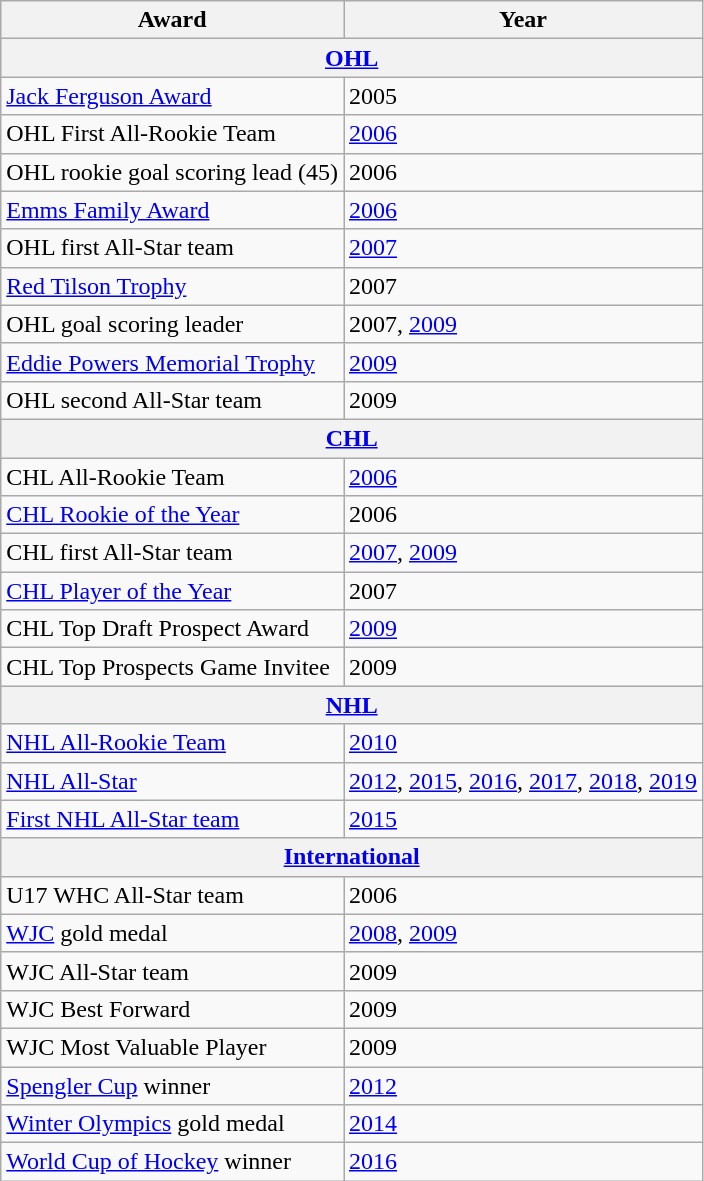<table class="wikitable">
<tr>
<th>Award</th>
<th>Year</th>
</tr>
<tr>
<th colspan="2"><a href='#'>OHL</a></th>
</tr>
<tr>
<td><a href='#'>Jack Ferguson Award</a></td>
<td>2005</td>
</tr>
<tr>
<td>OHL First All-Rookie Team</td>
<td><a href='#'>2006</a></td>
</tr>
<tr>
<td>OHL rookie goal scoring lead (45)</td>
<td>2006</td>
</tr>
<tr>
<td><a href='#'>Emms Family Award</a></td>
<td><a href='#'>2006</a></td>
</tr>
<tr>
<td>OHL first All-Star team</td>
<td><a href='#'>2007</a></td>
</tr>
<tr>
<td><a href='#'>Red Tilson Trophy</a></td>
<td>2007</td>
</tr>
<tr>
<td>OHL goal scoring leader</td>
<td>2007, <a href='#'>2009</a></td>
</tr>
<tr>
<td><a href='#'>Eddie Powers Memorial Trophy</a></td>
<td><a href='#'>2009</a></td>
</tr>
<tr>
<td>OHL second All-Star team</td>
<td>2009</td>
</tr>
<tr>
<th colspan="2"><a href='#'>CHL</a></th>
</tr>
<tr>
<td>CHL All-Rookie Team</td>
<td><a href='#'>2006</a></td>
</tr>
<tr>
<td><a href='#'>CHL Rookie of the Year</a></td>
<td>2006</td>
</tr>
<tr>
<td>CHL first All-Star team</td>
<td><a href='#'>2007</a>, <a href='#'>2009</a></td>
</tr>
<tr>
<td><a href='#'>CHL Player of the Year</a></td>
<td>2007</td>
</tr>
<tr>
<td>CHL Top Draft Prospect Award</td>
<td><a href='#'>2009</a></td>
</tr>
<tr>
<td>CHL Top Prospects Game Invitee</td>
<td>2009</td>
</tr>
<tr>
<th colspan="2"><a href='#'>NHL</a></th>
</tr>
<tr>
<td><a href='#'>NHL All-Rookie Team</a></td>
<td><a href='#'>2010</a></td>
</tr>
<tr>
<td><a href='#'>NHL All-Star</a></td>
<td><a href='#'>2012</a>, <a href='#'>2015</a>, <a href='#'>2016</a>, <a href='#'>2017</a>, <a href='#'>2018</a>, <a href='#'>2019</a></td>
</tr>
<tr>
<td><a href='#'>First NHL All-Star team</a></td>
<td><a href='#'>2015</a></td>
</tr>
<tr>
<th colspan="2"><a href='#'>International</a></th>
</tr>
<tr>
<td>U17 WHC All-Star team</td>
<td>2006</td>
</tr>
<tr>
<td><a href='#'>WJC</a> gold medal</td>
<td><a href='#'>2008</a>, <a href='#'>2009</a></td>
</tr>
<tr>
<td>WJC All-Star team</td>
<td>2009</td>
</tr>
<tr>
<td>WJC Best Forward</td>
<td>2009</td>
</tr>
<tr>
<td>WJC Most Valuable Player</td>
<td>2009</td>
</tr>
<tr>
<td><a href='#'>Spengler Cup</a> winner</td>
<td><a href='#'>2012</a></td>
</tr>
<tr>
<td><a href='#'>Winter Olympics</a> gold medal</td>
<td><a href='#'>2014</a></td>
</tr>
<tr>
<td><a href='#'>World Cup of Hockey</a> winner</td>
<td><a href='#'>2016</a></td>
</tr>
</table>
